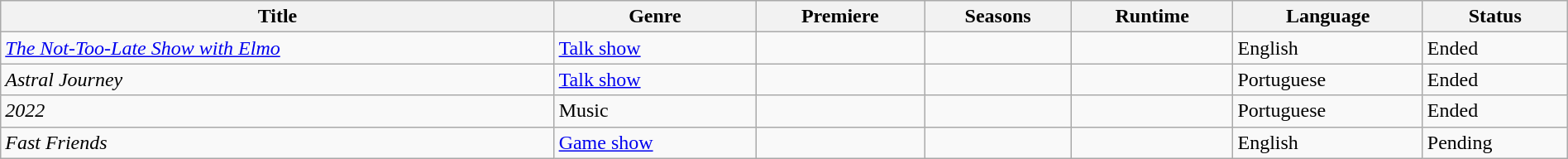<table class="wikitable sortable" style="width:100%;">
<tr>
<th>Title</th>
<th>Genre</th>
<th>Premiere</th>
<th>Seasons</th>
<th>Runtime</th>
<th>Language</th>
<th>Status</th>
</tr>
<tr>
<td><em><a href='#'>The Not-Too-Late Show with Elmo</a></em></td>
<td><a href='#'>Talk show</a></td>
<td></td>
<td></td>
<td></td>
<td>English</td>
<td>Ended</td>
</tr>
<tr>
<td><em>Astral Journey</em></td>
<td><a href='#'>Talk show</a></td>
<td></td>
<td></td>
<td></td>
<td>Portuguese</td>
<td>Ended</td>
</tr>
<tr>
<td><em>2022</em></td>
<td>Music</td>
<td></td>
<td></td>
<td></td>
<td>Portuguese</td>
<td>Ended</td>
</tr>
<tr>
<td><em>Fast Friends</em></td>
<td><a href='#'>Game show</a></td>
<td></td>
<td></td>
<td></td>
<td>English</td>
<td>Pending<br></td>
</tr>
</table>
